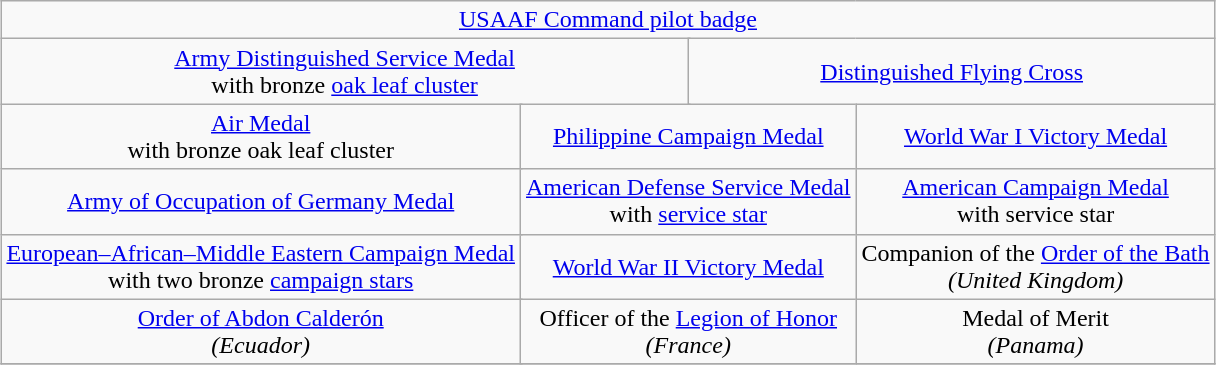<table class="wikitable" style="margin:1em auto; text-align:center;">
<tr>
<td colspan="12"><a href='#'>USAAF Command pilot badge</a></td>
</tr>
<tr>
<td colspan="6"><a href='#'>Army Distinguished Service Medal</a><br>with bronze <a href='#'>oak leaf cluster</a></td>
<td colspan="6"><a href='#'>Distinguished Flying Cross</a></td>
</tr>
<tr>
<td colspan="4"><a href='#'>Air Medal</a><br>with bronze oak leaf cluster</td>
<td colspan="4"><a href='#'>Philippine Campaign Medal</a></td>
<td colspan="4"><a href='#'>World War I Victory Medal</a></td>
</tr>
<tr>
<td colspan="4"><a href='#'>Army of Occupation of Germany Medal</a></td>
<td colspan="4"><a href='#'>American Defense Service Medal</a><br>with <a href='#'>service star</a></td>
<td colspan="4"><a href='#'>American Campaign Medal</a><br>with service star</td>
</tr>
<tr>
<td colspan="4"><a href='#'>European–African–Middle Eastern Campaign Medal</a><br>with two bronze <a href='#'>campaign stars</a></td>
<td colspan="4"><a href='#'>World War II Victory Medal</a></td>
<td colspan="4">Companion of the <a href='#'>Order of the Bath</a><br><em>(United Kingdom)</em></td>
</tr>
<tr>
<td colspan="4"><a href='#'>Order of Abdon Calderón</a><br><em>(Ecuador)</em></td>
<td colspan="4">Officer of the <a href='#'>Legion of Honor</a><br><em>(France)</em></td>
<td colspan="4">Medal of Merit<br><em>(Panama)</em></td>
</tr>
<tr>
</tr>
</table>
